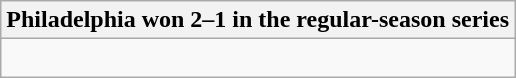<table class="wikitable collapsible collapsed">
<tr>
<th>Philadelphia won 2–1 in the regular-season series</th>
</tr>
<tr>
<td><br>

</td>
</tr>
</table>
